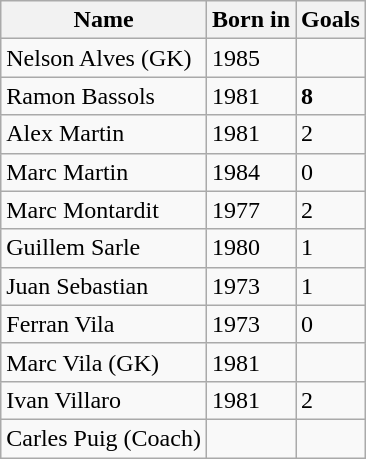<table class="wikitable">
<tr>
<th>Name</th>
<th>Born in</th>
<th>Goals</th>
</tr>
<tr>
<td>Nelson Alves (GK)</td>
<td>1985</td>
<td></td>
</tr>
<tr>
<td>Ramon Bassols</td>
<td>1981</td>
<td><strong>8</strong></td>
</tr>
<tr>
<td>Alex Martin</td>
<td>1981</td>
<td>2</td>
</tr>
<tr>
<td>Marc Martin</td>
<td>1984</td>
<td>0</td>
</tr>
<tr>
<td>Marc Montardit</td>
<td>1977</td>
<td>2</td>
</tr>
<tr>
<td>Guillem Sarle</td>
<td>1980</td>
<td>1</td>
</tr>
<tr>
<td>Juan Sebastian</td>
<td>1973</td>
<td>1</td>
</tr>
<tr>
<td>Ferran Vila</td>
<td>1973</td>
<td>0</td>
</tr>
<tr>
<td>Marc Vila (GK)</td>
<td>1981</td>
<td></td>
</tr>
<tr>
<td>Ivan Villaro</td>
<td>1981</td>
<td>2</td>
</tr>
<tr>
<td>Carles Puig (Coach)</td>
<td></td>
</tr>
</table>
